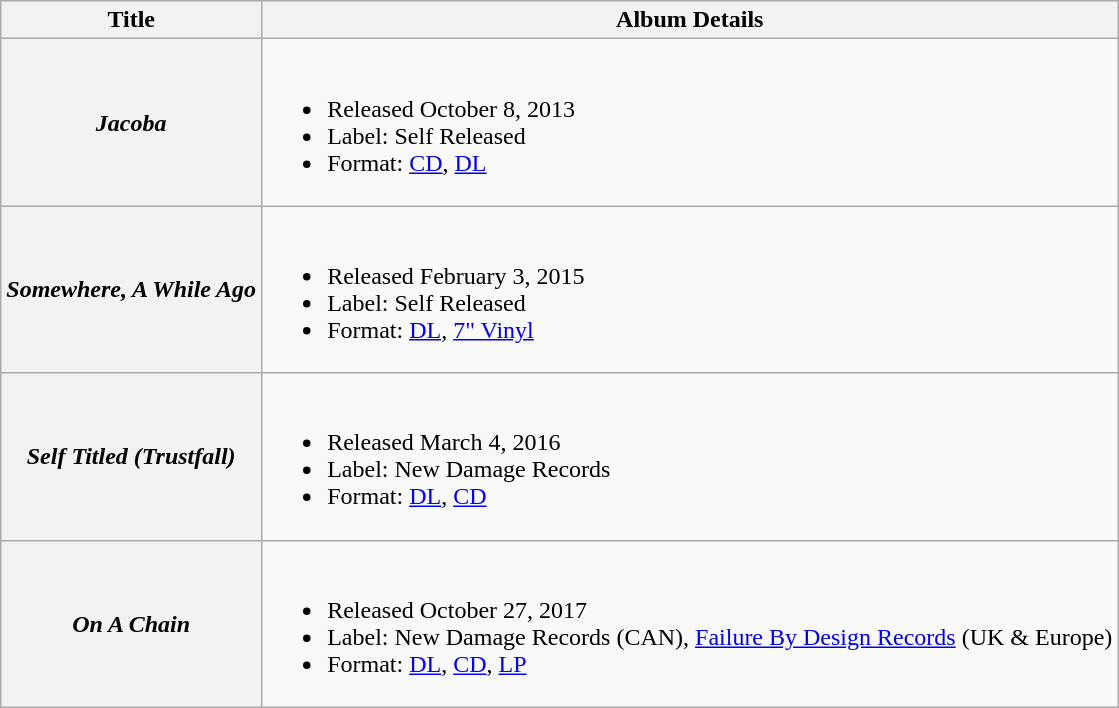<table class="wikitable">
<tr>
<th>Title</th>
<th>Album Details</th>
</tr>
<tr>
<th><strong><em>Jacoba</em></strong></th>
<td><br><ul><li>Released October 8, 2013</li><li>Label: Self Released</li><li>Format: <a href='#'>CD</a>, <a href='#'>DL</a></li></ul></td>
</tr>
<tr>
<th><strong><em>Somewhere, A While Ago</em></strong></th>
<td><br><ul><li>Released February 3, 2015</li><li>Label: Self Released</li><li>Format: <a href='#'>DL</a>, <a href='#'>7" Vinyl</a></li></ul></td>
</tr>
<tr>
<th><strong><em>Self Titled (Trustfall)</em></strong></th>
<td><br><ul><li>Released March 4, 2016</li><li>Label: New Damage Records</li><li>Format: <a href='#'>DL</a>, <a href='#'>CD</a></li></ul></td>
</tr>
<tr>
<th><strong><em>On A Chain</em></strong></th>
<td><br><ul><li>Released October 27, 2017</li><li>Label: New Damage Records (CAN), <a href='#'>Failure By Design Records</a> (UK & Europe)</li><li>Format: <a href='#'>DL</a>, <a href='#'>CD</a>, <a href='#'>LP</a></li></ul></td>
</tr>
</table>
